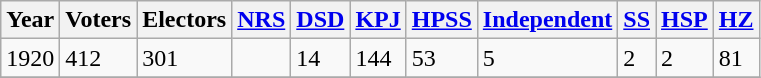<table class="wikitable sortable sticky-header">
<tr>
<th>Year</th>
<th>Voters</th>
<th>Electors</th>
<th><a href='#'>NRS</a></th>
<th><a href='#'>DSD</a></th>
<th><a href='#'>KPJ</a></th>
<th><a href='#'>HPSS</a></th>
<th><a href='#'>Independent</a></th>
<th><a href='#'>SS</a></th>
<th><a href='#'>HSP</a></th>
<th><a href='#'>HZ</a></th>
</tr>
<tr>
<td>1920</td>
<td>412</td>
<td>301</td>
<td></td>
<td>14</td>
<td>144</td>
<td>53</td>
<td>5</td>
<td>2</td>
<td>2</td>
<td>81</td>
</tr>
<tr>
</tr>
</table>
